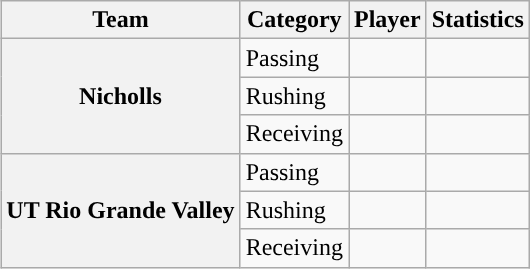<table class="wikitable" style="float:right">
<tr>
<th>Team</th>
<th>Category</th>
<th>Player</th>
<th>Statistics</th>
</tr>
<tr>
<th rowspan=3>Nicholls</th>
<td>Passing</td>
<td></td>
<td></td>
</tr>
<tr>
<td>Rushing</td>
<td></td>
<td></td>
</tr>
<tr>
<td>Receiving</td>
<td></td>
<td></td>
</tr>
<tr>
<th rowspan=3>UT Rio Grande Valley</th>
<td>Passing</td>
<td></td>
<td></td>
</tr>
<tr>
<td>Rushing</td>
<td></td>
<td></td>
</tr>
<tr>
<td>Receiving</td>
<td></td>
<td></td>
</tr>
</table>
